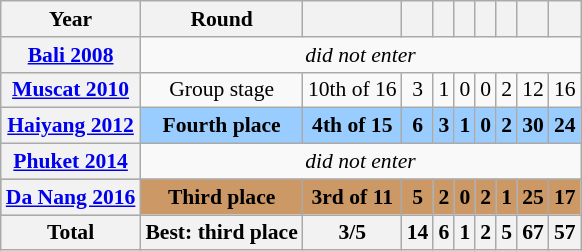<table class="wikitable plainrowheaders" style="font-size:90%; text-align:center;">
<tr>
<th>Year</th>
<th>Round</th>
<th></th>
<th></th>
<th></th>
<th></th>
<th></th>
<th></th>
<th></th>
<th></th>
</tr>
<tr>
<th scope="row"> <a href='#'>Bali 2008</a></th>
<td colspan="9"><em>did not enter</em></td>
</tr>
<tr>
<th scope="row"> <a href='#'>Muscat 2010</a></th>
<td>Group stage</td>
<td>10th of 16</td>
<td>3</td>
<td>1</td>
<td>0</td>
<td>0</td>
<td>2</td>
<td>12</td>
<td>16</td>
</tr>
<tr style="background:#9acdff;">
<th scope="row"> <a href='#'>Haiyang 2012</a></th>
<td><strong>Fourth place</strong></td>
<td><strong>4th of 15</strong></td>
<td><strong>6</strong></td>
<td><strong>3</strong></td>
<td><strong>1</strong></td>
<td><strong>0</strong></td>
<td><strong>2</strong></td>
<td><strong>30</strong></td>
<td><strong>24</strong></td>
</tr>
<tr>
<th scope="row"> <a href='#'>Phuket 2014</a></th>
<td colspan="9"><em>did not enter</em></td>
</tr>
<tr style="background:#cc9966;">
<th scope="row"> <a href='#'>Da Nang 2016</a></th>
<td><strong>Third place</strong></td>
<td><strong>3rd of 11</strong></td>
<td><strong>5</strong></td>
<td><strong>2</strong></td>
<td><strong>0</strong></td>
<td><strong>2</strong></td>
<td><strong>1</strong></td>
<td><strong>25</strong></td>
<td><strong>17</strong></td>
</tr>
<tr>
<th>Total</th>
<th>Best: third place</th>
<th>3/5</th>
<th>14</th>
<th>6</th>
<th>1</th>
<th>2</th>
<th>5</th>
<th>67</th>
<th>57</th>
</tr>
</table>
